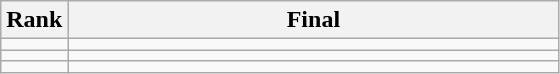<table class="wikitable">
<tr>
<th>Rank</th>
<th style="width: 20em">Final</th>
</tr>
<tr>
<td align="center"></td>
<td></td>
</tr>
<tr>
<td align="center"></td>
<td></td>
</tr>
<tr>
<td align="center"></td>
<td></td>
</tr>
</table>
